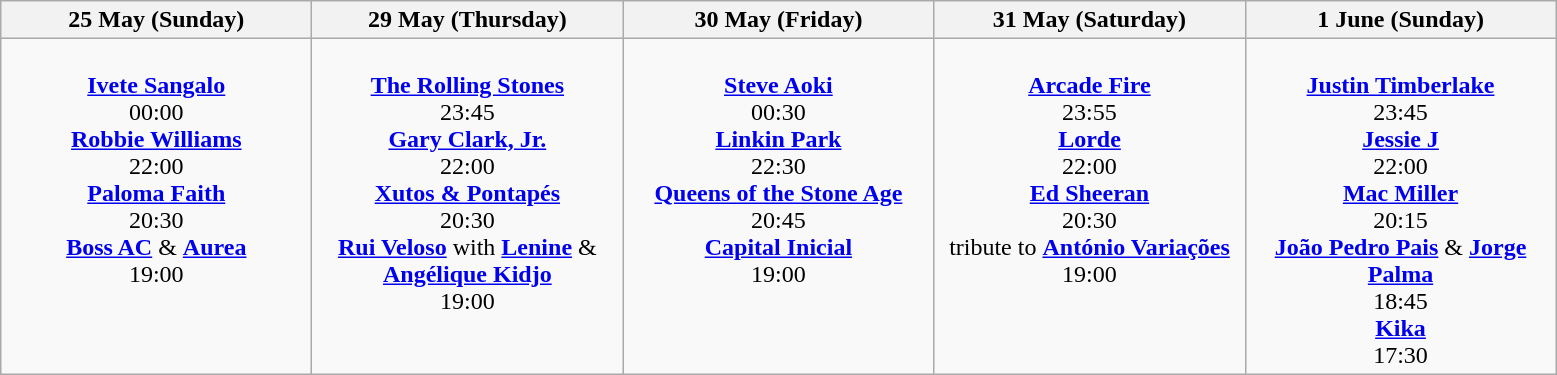<table class="wikitable">
<tr>
<th>25 May (Sunday)</th>
<th>29 May (Thursday)</th>
<th>30 May (Friday)</th>
<th>31 May (Saturday)</th>
<th>1 June (Sunday)</th>
</tr>
<tr>
<td style="text-align:center; vertical-align:top; width:200px;"><br><strong><a href='#'>Ivete Sangalo</a></strong>
<br> 00:00
<br> <strong><a href='#'>Robbie Williams</a></strong>
<br> 22:00
<br> <strong><a href='#'>Paloma Faith</a></strong>
<br> 20:30
<br> <strong><a href='#'>Boss AC</a></strong> & <strong><a href='#'>Aurea</a></strong>
<br> 19:00</td>
<td style="text-align:center; vertical-align:top; width:200px;"><br><strong><a href='#'>The Rolling Stones</a></strong>
<br> 23:45
<br> <strong><a href='#'>Gary Clark, Jr.</a></strong>
<br> 22:00
<br> <strong><a href='#'>Xutos & Pontapés</a></strong>
<br> 20:30
<br> <strong><a href='#'>Rui Veloso</a></strong> with <strong><a href='#'>Lenine</a></strong> & <strong><a href='#'>Angélique Kidjo</a></strong>
<br> 19:00</td>
<td style="text-align:center; vertical-align:top; width:200px;"><br><strong><a href='#'>Steve Aoki</a></strong>
<br> 00:30
<br> <strong><a href='#'>Linkin Park</a></strong>
<br> 22:30
<br> <strong><a href='#'>Queens of the Stone Age</a></strong>
<br> 20:45
<br> <strong><a href='#'>Capital Inicial</a></strong>
<br> 19:00</td>
<td style="text-align:center; vertical-align:top; width:200px;"><br><strong><a href='#'>Arcade Fire</a></strong>
<br> 23:55
<br> <strong><a href='#'>Lorde</a></strong>
<br> 22:00
<br> <strong><a href='#'>Ed Sheeran</a></strong>
<br> 20:30
<br> tribute to <strong><a href='#'>António Variações</a></strong>
<br> 19:00</td>
<td style="text-align:center; vertical-align:top; width:200px;"><br><strong><a href='#'>Justin Timberlake</a></strong>
<br> 23:45
<br> <strong><a href='#'>Jessie J</a></strong>
<br> 22:00
<br> <strong><a href='#'>Mac Miller</a></strong>
<br> 20:15
<br> <strong><a href='#'>João Pedro Pais</a></strong> & <strong><a href='#'>Jorge Palma</a></strong>
<br> 18:45
<br> <strong><a href='#'>Kika</a></strong>
<br> 17:30</td>
</tr>
</table>
